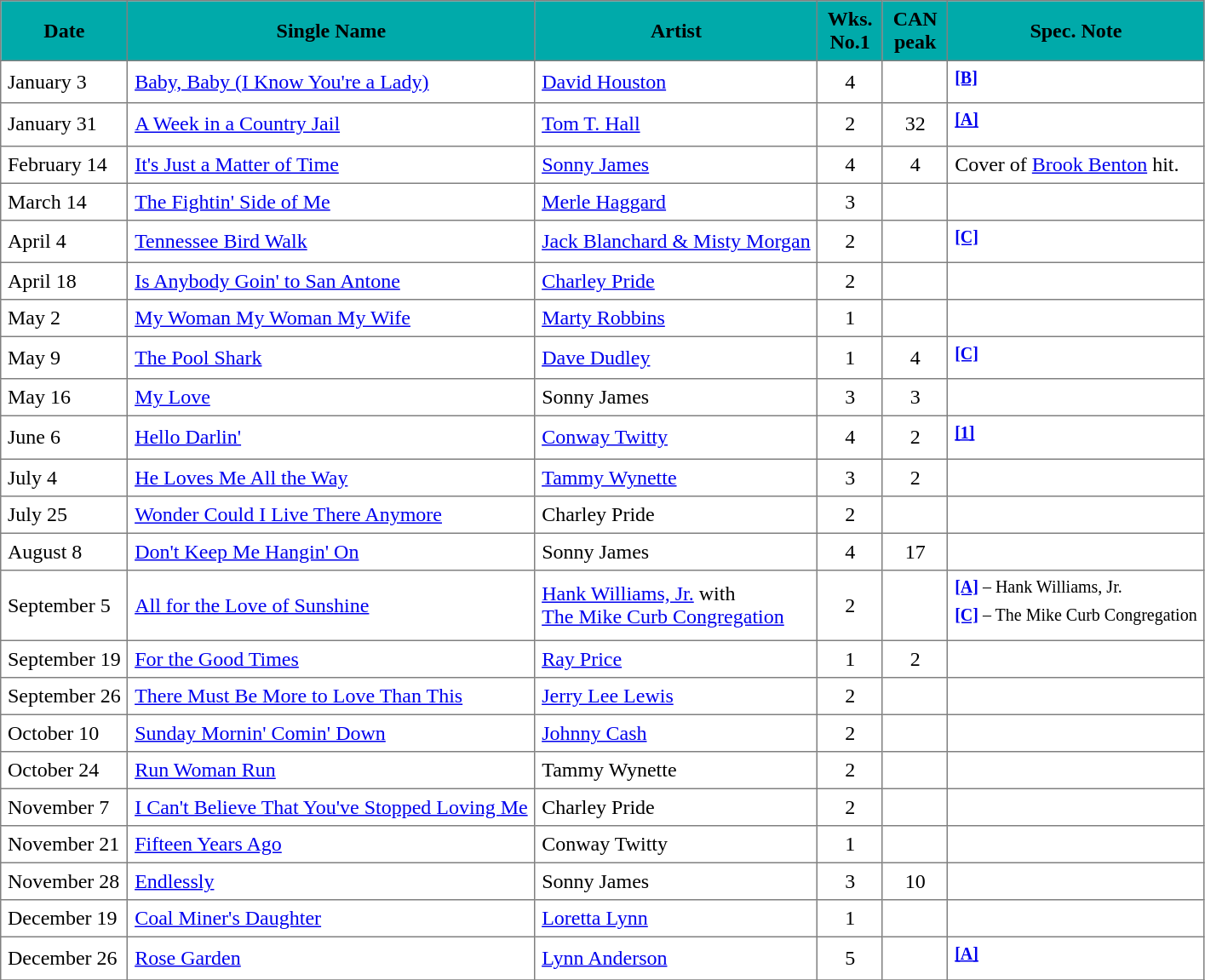<table border="1" cellpadding="5" cellspacing="1" style="border-collapse: collapse">
<tr style="background:#00AAAA">
<th>Date</th>
<th>Single Name</th>
<th>Artist</th>
<th width="40">Wks. No.1</th>
<th width="40">CAN peak</th>
<th>Spec. Note</th>
</tr>
<tr>
<td>January 3</td>
<td><a href='#'>Baby, Baby (I Know You're a Lady)</a></td>
<td><a href='#'>David Houston</a></td>
<td align="center">4</td>
<td></td>
<td><sup><a href='#'><strong>[B]</strong></a></sup></td>
</tr>
<tr>
<td>January 31</td>
<td><a href='#'>A Week in a Country Jail</a></td>
<td><a href='#'>Tom T. Hall</a></td>
<td align="center">2</td>
<td align="center">32</td>
<td><sup><a href='#'><strong>[A]</strong></a></sup></td>
</tr>
<tr>
<td>February 14</td>
<td><a href='#'>It's Just a Matter of Time</a></td>
<td><a href='#'>Sonny James</a></td>
<td align="center">4</td>
<td align="center">4</td>
<td>Cover of <a href='#'>Brook Benton</a> hit.</td>
</tr>
<tr>
<td>March 14</td>
<td><a href='#'>The Fightin' Side of Me</a></td>
<td><a href='#'>Merle Haggard</a></td>
<td align="center">3</td>
<td></td>
<td></td>
</tr>
<tr>
<td>April 4</td>
<td><a href='#'>Tennessee Bird Walk</a></td>
<td><a href='#'>Jack Blanchard & Misty Morgan</a></td>
<td align="center">2</td>
<td></td>
<td><sup><a href='#'><strong>[C]</strong></a></sup></td>
</tr>
<tr>
<td>April 18</td>
<td><a href='#'>Is Anybody Goin' to San Antone</a></td>
<td><a href='#'>Charley Pride</a></td>
<td align="center">2</td>
<td></td>
<td></td>
</tr>
<tr>
<td>May 2</td>
<td><a href='#'>My Woman My Woman My Wife</a></td>
<td><a href='#'>Marty Robbins</a></td>
<td align="center">1</td>
<td></td>
<td></td>
</tr>
<tr>
<td>May 9</td>
<td><a href='#'>The Pool Shark</a></td>
<td><a href='#'>Dave Dudley</a></td>
<td align="center">1</td>
<td align="center">4</td>
<td><sup><a href='#'><strong>[C]</strong></a></sup></td>
</tr>
<tr>
<td>May 16</td>
<td><a href='#'>My Love</a></td>
<td>Sonny James</td>
<td align="center">3</td>
<td align="center">3</td>
<td></td>
</tr>
<tr>
<td>June 6</td>
<td><a href='#'>Hello Darlin'</a></td>
<td><a href='#'>Conway Twitty</a></td>
<td align="center">4</td>
<td align="center">2</td>
<td><sup><a href='#'><strong>[1]</strong></a></sup></td>
</tr>
<tr>
<td>July 4</td>
<td><a href='#'>He Loves Me All the Way</a></td>
<td><a href='#'>Tammy Wynette</a></td>
<td align="center">3</td>
<td align="center">2</td>
<td></td>
</tr>
<tr>
<td>July 25</td>
<td><a href='#'>Wonder Could I Live There Anymore</a></td>
<td>Charley Pride</td>
<td align="center">2</td>
<td></td>
<td></td>
</tr>
<tr>
<td>August 8</td>
<td><a href='#'>Don't Keep Me Hangin' On</a></td>
<td>Sonny James</td>
<td align="center">4</td>
<td align="center">17</td>
<td></td>
</tr>
<tr>
<td>September 5</td>
<td><a href='#'>All for the Love of Sunshine</a></td>
<td><a href='#'>Hank Williams, Jr.</a> with<br><a href='#'>The Mike Curb Congregation</a></td>
<td align="center">2</td>
<td></td>
<td><sup><a href='#'><strong>[A]</strong></a> – Hank Williams, Jr.</sup><br><sup><a href='#'><strong>[C]</strong></a> – The Mike Curb Congregation</sup></td>
</tr>
<tr>
<td>September 19</td>
<td><a href='#'>For the Good Times</a></td>
<td><a href='#'>Ray Price</a></td>
<td align="center">1</td>
<td align="center">2</td>
<td></td>
</tr>
<tr>
<td>September 26</td>
<td><a href='#'>There Must Be More to Love Than This</a></td>
<td><a href='#'>Jerry Lee Lewis</a></td>
<td align="center">2</td>
<td></td>
<td></td>
</tr>
<tr>
<td>October 10</td>
<td><a href='#'>Sunday Mornin' Comin' Down</a></td>
<td><a href='#'>Johnny Cash</a></td>
<td align="center">2</td>
<td></td>
<td></td>
</tr>
<tr>
<td>October 24</td>
<td><a href='#'>Run Woman Run</a></td>
<td>Tammy Wynette</td>
<td align="center">2</td>
<td></td>
<td></td>
</tr>
<tr>
<td>November 7</td>
<td><a href='#'>I Can't Believe That You've Stopped Loving Me</a></td>
<td>Charley Pride</td>
<td align="center">2</td>
<td></td>
<td></td>
</tr>
<tr>
<td>November 21</td>
<td><a href='#'>Fifteen Years Ago</a></td>
<td>Conway Twitty</td>
<td align="center">1</td>
<td></td>
<td></td>
</tr>
<tr>
<td>November 28</td>
<td><a href='#'>Endlessly</a></td>
<td>Sonny James</td>
<td align="center">3</td>
<td align="center">10</td>
<td></td>
</tr>
<tr>
<td>December 19</td>
<td><a href='#'>Coal Miner's Daughter</a></td>
<td><a href='#'>Loretta Lynn</a></td>
<td align="center">1</td>
<td></td>
<td></td>
</tr>
<tr>
<td>December 26</td>
<td><a href='#'>Rose Garden</a></td>
<td><a href='#'>Lynn Anderson</a></td>
<td align="center">5</td>
<td></td>
<td><sup><a href='#'><strong>[A]</strong></a></sup></td>
</tr>
<tr>
</tr>
</table>
